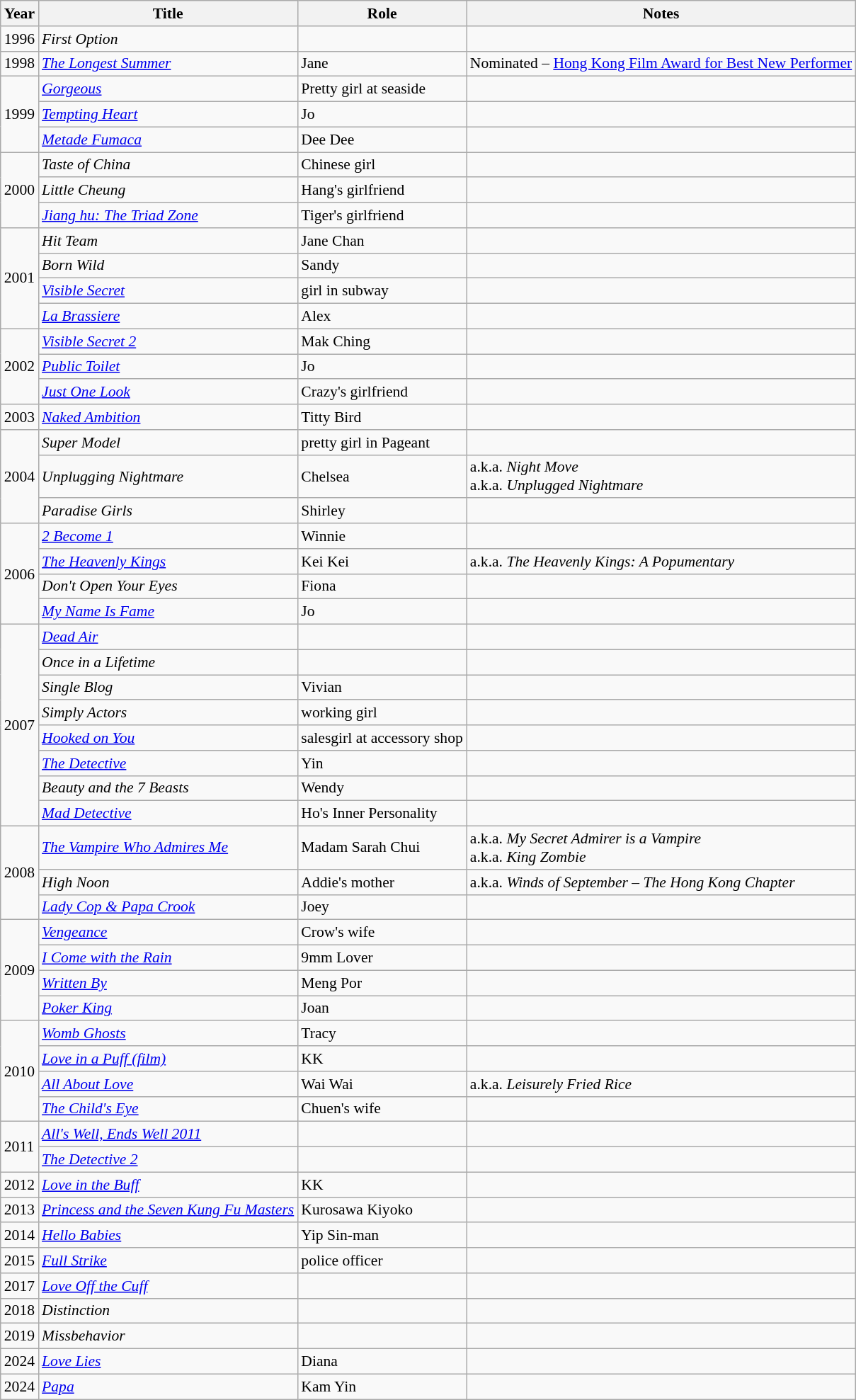<table class="wikitable" style="font-size: 90%;">
<tr>
<th>Year</th>
<th>Title</th>
<th>Role</th>
<th>Notes</th>
</tr>
<tr>
<td>1996</td>
<td><em>First Option</em></td>
<td></td>
<td></td>
</tr>
<tr>
<td>1998</td>
<td><em><a href='#'>The Longest Summer</a></em></td>
<td>Jane</td>
<td>Nominated – <a href='#'>Hong Kong Film Award for Best New Performer</a></td>
</tr>
<tr>
<td rowspan=3>1999</td>
<td><em><a href='#'>Gorgeous</a></em></td>
<td>Pretty girl at seaside</td>
<td></td>
</tr>
<tr>
<td><em><a href='#'>Tempting Heart</a></em></td>
<td>Jo</td>
<td></td>
</tr>
<tr>
<td><em><a href='#'>Metade Fumaca</a></em></td>
<td>Dee Dee</td>
<td></td>
</tr>
<tr>
<td rowspan=3>2000</td>
<td><em>Taste of China</em></td>
<td>Chinese girl</td>
<td></td>
</tr>
<tr>
<td><em>Little Cheung</em></td>
<td>Hang's girlfriend</td>
<td></td>
</tr>
<tr>
<td><em><a href='#'>Jiang hu: The Triad Zone</a></em></td>
<td>Tiger's girlfriend</td>
<td></td>
</tr>
<tr>
<td rowspan=4>2001</td>
<td><em>Hit Team</em></td>
<td>Jane Chan</td>
<td></td>
</tr>
<tr>
<td><em>Born Wild</em></td>
<td>Sandy</td>
<td></td>
</tr>
<tr>
<td><em><a href='#'>Visible Secret</a></em></td>
<td>girl in subway</td>
<td></td>
</tr>
<tr>
<td><em><a href='#'>La Brassiere</a></em></td>
<td>Alex</td>
<td></td>
</tr>
<tr>
<td rowspan=3>2002</td>
<td><em><a href='#'>Visible Secret 2</a></em></td>
<td>Mak Ching</td>
<td></td>
</tr>
<tr>
<td><em><a href='#'>Public Toilet</a></em></td>
<td>Jo</td>
<td></td>
</tr>
<tr>
<td><em><a href='#'>Just One Look</a></em></td>
<td>Crazy's girlfriend</td>
<td></td>
</tr>
<tr>
<td>2003</td>
<td><em><a href='#'>Naked Ambition</a></em></td>
<td>Titty Bird</td>
<td></td>
</tr>
<tr>
<td rowspan=3>2004</td>
<td><em>Super Model</em></td>
<td>pretty girl in Pageant</td>
<td></td>
</tr>
<tr>
<td><em>Unplugging Nightmare</em></td>
<td>Chelsea</td>
<td>a.k.a. <em>Night Move</em> <br> a.k.a. <em>Unplugged Nightmare</em></td>
</tr>
<tr>
<td><em>Paradise Girls</em></td>
<td>Shirley</td>
<td></td>
</tr>
<tr>
<td rowspan=4>2006</td>
<td><em><a href='#'>2 Become 1</a></em></td>
<td>Winnie</td>
<td></td>
</tr>
<tr>
<td><em><a href='#'>The Heavenly Kings</a></em></td>
<td>Kei Kei</td>
<td>a.k.a. <em>The Heavenly Kings: A Popumentary</em></td>
</tr>
<tr>
<td><em>Don't Open Your Eyes</em></td>
<td>Fiona</td>
<td></td>
</tr>
<tr>
<td><em><a href='#'>My Name Is Fame</a></em></td>
<td>Jo</td>
<td></td>
</tr>
<tr>
<td rowspan=8>2007</td>
<td><em><a href='#'>Dead Air</a></em></td>
<td></td>
<td></td>
</tr>
<tr>
<td><em>Once in a Lifetime</em></td>
<td></td>
<td></td>
</tr>
<tr>
<td><em>Single Blog</em></td>
<td>Vivian</td>
<td></td>
</tr>
<tr>
<td><em>Simply Actors</em></td>
<td>working girl</td>
<td></td>
</tr>
<tr>
<td><em><a href='#'>Hooked on You</a></em></td>
<td>salesgirl at accessory shop</td>
<td></td>
</tr>
<tr>
<td><em><a href='#'>The Detective</a></em></td>
<td>Yin</td>
<td></td>
</tr>
<tr>
<td><em>Beauty and the 7 Beasts</em></td>
<td>Wendy</td>
<td></td>
</tr>
<tr>
<td><em><a href='#'>Mad Detective</a></em></td>
<td>Ho's Inner Personality</td>
<td></td>
</tr>
<tr>
<td rowspan=3>2008</td>
<td><em><a href='#'>The Vampire Who Admires Me</a></em></td>
<td>Madam Sarah Chui</td>
<td>a.k.a. <em>My Secret Admirer is a Vampire</em> <br> a.k.a. <em>King Zombie</em></td>
</tr>
<tr>
<td><em>High Noon</em></td>
<td>Addie's mother</td>
<td>a.k.a. <em>Winds of September – The Hong Kong Chapter</em></td>
</tr>
<tr>
<td><em><a href='#'>Lady Cop & Papa Crook</a></em></td>
<td>Joey</td>
<td></td>
</tr>
<tr>
<td rowspan=4>2009</td>
<td><em><a href='#'>Vengeance</a></em></td>
<td>Crow's wife</td>
<td></td>
</tr>
<tr>
<td><em><a href='#'>I Come with the Rain</a></em></td>
<td>9mm Lover</td>
<td></td>
</tr>
<tr>
<td><em><a href='#'>Written By</a></em></td>
<td>Meng Por</td>
<td></td>
</tr>
<tr>
<td><em><a href='#'>Poker King</a></em></td>
<td>Joan</td>
<td></td>
</tr>
<tr>
<td rowspan=4>2010</td>
<td><em><a href='#'>Womb Ghosts</a></em></td>
<td>Tracy</td>
<td></td>
</tr>
<tr>
<td><em><a href='#'>Love in a Puff (film)</a></em></td>
<td>KK</td>
<td></td>
</tr>
<tr>
<td><em><a href='#'>All About Love</a></em></td>
<td>Wai Wai</td>
<td>a.k.a. <em>Leisurely Fried Rice</em></td>
</tr>
<tr>
<td><em><a href='#'>The Child's Eye</a></em></td>
<td>Chuen's wife</td>
<td></td>
</tr>
<tr>
<td rowspan=2>2011</td>
<td><em><a href='#'>All's Well, Ends Well 2011</a></em></td>
<td></td>
<td></td>
</tr>
<tr>
<td><em><a href='#'>The Detective 2</a></em></td>
<td></td>
<td></td>
</tr>
<tr>
<td>2012</td>
<td><em><a href='#'>Love in the Buff</a></em></td>
<td>KK</td>
<td></td>
</tr>
<tr>
<td>2013</td>
<td><em><a href='#'>Princess and the Seven Kung Fu Masters</a></em></td>
<td>Kurosawa Kiyoko</td>
<td></td>
</tr>
<tr>
<td>2014</td>
<td><em><a href='#'>Hello Babies</a></em></td>
<td>Yip Sin-man</td>
<td></td>
</tr>
<tr>
<td>2015</td>
<td><em><a href='#'>Full Strike</a></em></td>
<td>police officer</td>
<td></td>
</tr>
<tr>
<td>2017</td>
<td><em><a href='#'>Love Off the Cuff</a></em></td>
<td></td>
<td></td>
</tr>
<tr>
<td>2018</td>
<td><em>Distinction</em></td>
<td></td>
<td></td>
</tr>
<tr>
<td>2019</td>
<td><em>Missbehavior</em></td>
<td></td>
<td></td>
</tr>
<tr>
<td>2024</td>
<td><em><a href='#'>Love Lies</a></em></td>
<td>Diana</td>
<td></td>
</tr>
<tr>
<td>2024</td>
<td><em><a href='#'>Papa</a></em></td>
<td>Kam Yin</td>
<td></td>
</tr>
</table>
